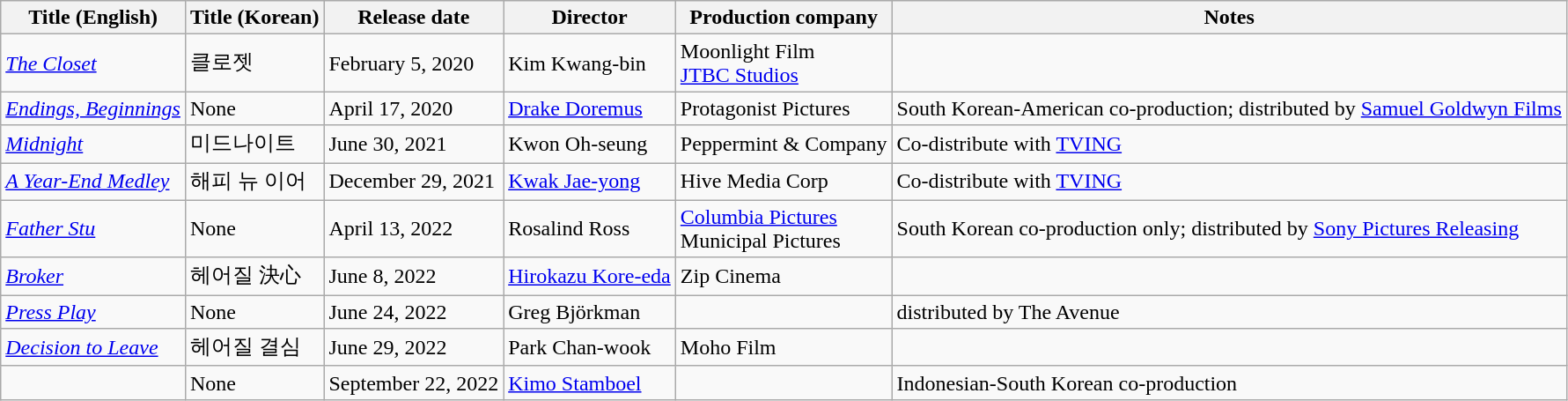<table class="wikitable">
<tr>
<th>Title (English)</th>
<th>Title (Korean)</th>
<th>Release date</th>
<th>Director</th>
<th>Production company</th>
<th>Notes</th>
</tr>
<tr>
<td><em><a href='#'>The Closet</a></em></td>
<td>클로젯</td>
<td>February 5, 2020</td>
<td>Kim Kwang-bin</td>
<td>Moonlight Film<br><a href='#'>JTBC Studios</a></td>
<td></td>
</tr>
<tr>
<td><em><a href='#'>Endings, Beginnings</a></em></td>
<td>None</td>
<td>April 17, 2020</td>
<td><a href='#'>Drake Doremus</a></td>
<td>Protagonist Pictures</td>
<td>South Korean-American co-production; distributed by <a href='#'>Samuel Goldwyn Films</a></td>
</tr>
<tr>
<td><a href='#'><em>Midnight</em></a></td>
<td>미드나이트</td>
<td>June 30, 2021</td>
<td>Kwon Oh-seung</td>
<td>Peppermint & Company</td>
<td>Co-distribute with <a href='#'>TVING</a></td>
</tr>
<tr>
<td><em><a href='#'>A Year-End Medley</a></em></td>
<td>해피 뉴 이어</td>
<td>December 29, 2021</td>
<td><a href='#'>Kwak Jae-yong</a></td>
<td>Hive Media Corp</td>
<td>Co-distribute with <a href='#'>TVING</a></td>
</tr>
<tr>
<td><em><a href='#'>Father Stu</a></em></td>
<td>None</td>
<td>April 13, 2022</td>
<td>Rosalind Ross</td>
<td><a href='#'>Columbia Pictures</a><br>Municipal Pictures</td>
<td>South Korean co-production only; distributed by <a href='#'>Sony Pictures Releasing</a></td>
</tr>
<tr>
<td><em><a href='#'>Broker</a></em></td>
<td>헤어질 決心</td>
<td>June 8, 2022</td>
<td><a href='#'>Hirokazu Kore-eda</a></td>
<td>Zip Cinema</td>
<td></td>
</tr>
<tr>
<td><em><a href='#'>Press Play</a></em></td>
<td>None</td>
<td>June 24, 2022</td>
<td>Greg Björkman</td>
<td></td>
<td>distributed by The Avenue</td>
</tr>
<tr>
<td><em><a href='#'>Decision to Leave</a></em></td>
<td>헤어질 결심</td>
<td>June 29, 2022</td>
<td>Park Chan-wook</td>
<td>Moho Film</td>
<td></td>
</tr>
<tr>
<td><em></em></td>
<td>None</td>
<td>September 22, 2022</td>
<td><a href='#'>Kimo Stamboel</a></td>
<td></td>
<td>Indonesian-South Korean co-production</td>
</tr>
</table>
